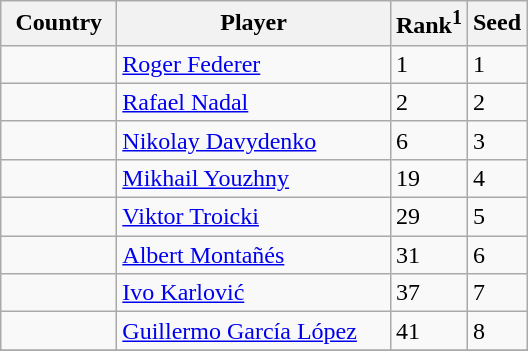<table class="sortable wikitable">
<tr>
<th width="70">Country</th>
<th width="175">Player</th>
<th>Rank<sup>1</sup></th>
<th>Seed</th>
</tr>
<tr>
<td></td>
<td><a href='#'>Roger Federer</a></td>
<td>1</td>
<td>1</td>
</tr>
<tr>
<td></td>
<td><a href='#'>Rafael Nadal</a></td>
<td>2</td>
<td>2</td>
</tr>
<tr>
<td></td>
<td><a href='#'>Nikolay Davydenko</a></td>
<td>6</td>
<td>3</td>
</tr>
<tr>
<td></td>
<td><a href='#'>Mikhail Youzhny</a></td>
<td>19</td>
<td>4</td>
</tr>
<tr>
<td></td>
<td><a href='#'>Viktor Troicki</a></td>
<td>29</td>
<td>5</td>
</tr>
<tr>
<td></td>
<td><a href='#'>Albert Montañés</a></td>
<td>31</td>
<td>6</td>
</tr>
<tr>
<td></td>
<td><a href='#'>Ivo Karlović</a></td>
<td>37</td>
<td>7</td>
</tr>
<tr>
<td></td>
<td><a href='#'>Guillermo García López</a></td>
<td>41</td>
<td>8</td>
</tr>
<tr>
</tr>
</table>
